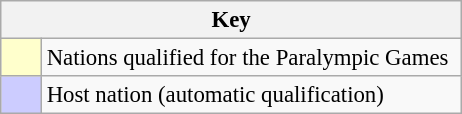<table class="wikitable" style="text-align: center; font-size:95%;">
<tr>
<th style="width: 300px;" colspan=2>Key</th>
</tr>
<tr>
<td style="background:#ffffcc; width:20px;"></td>
<td align=left>Nations qualified for the Paralympic Games</td>
</tr>
<tr>
<td style="background:#ccccff; width:20px;"></td>
<td align=left>Host nation (automatic qualification)</td>
</tr>
</table>
